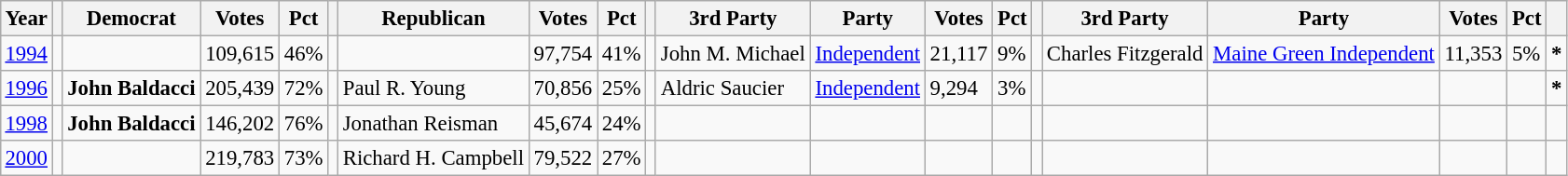<table class="wikitable" style="margin:0.5em ; font-size:95%">
<tr>
<th>Year</th>
<th></th>
<th>Democrat</th>
<th>Votes</th>
<th>Pct</th>
<th></th>
<th>Republican</th>
<th>Votes</th>
<th>Pct</th>
<th></th>
<th>3rd Party</th>
<th>Party</th>
<th>Votes</th>
<th>Pct</th>
<th></th>
<th>3rd Party</th>
<th>Party</th>
<th>Votes</th>
<th>Pct</th>
<th></th>
</tr>
<tr>
<td><a href='#'>1994</a></td>
<td></td>
<td></td>
<td>109,615</td>
<td>46%</td>
<td></td>
<td></td>
<td>97,754</td>
<td>41%</td>
<td></td>
<td>John M. Michael</td>
<td><a href='#'>Independent</a></td>
<td>21,117</td>
<td>9%</td>
<td></td>
<td>Charles Fitzgerald</td>
<td><a href='#'>Maine Green Independent</a></td>
<td>11,353</td>
<td>5%</td>
<td><strong>*</strong></td>
</tr>
<tr>
<td><a href='#'>1996</a></td>
<td></td>
<td><strong>John Baldacci</strong></td>
<td>205,439</td>
<td>72%</td>
<td></td>
<td>Paul R. Young</td>
<td>70,856</td>
<td>25%</td>
<td></td>
<td>Aldric Saucier</td>
<td><a href='#'>Independent</a></td>
<td>9,294</td>
<td>3%</td>
<td></td>
<td></td>
<td></td>
<td></td>
<td></td>
<td><strong>*</strong></td>
</tr>
<tr>
<td><a href='#'>1998</a></td>
<td></td>
<td><strong>John Baldacci</strong></td>
<td>146,202</td>
<td>76%</td>
<td></td>
<td>Jonathan Reisman</td>
<td>45,674</td>
<td>24%</td>
<td></td>
<td></td>
<td></td>
<td></td>
<td></td>
<td></td>
<td></td>
<td></td>
<td></td>
<td></td>
<td></td>
</tr>
<tr>
<td><a href='#'>2000</a></td>
<td></td>
<td></td>
<td>219,783</td>
<td>73%</td>
<td></td>
<td>Richard H. Campbell</td>
<td>79,522</td>
<td>27%</td>
<td></td>
<td></td>
<td></td>
<td></td>
<td></td>
<td></td>
<td></td>
<td></td>
<td></td>
<td></td>
<td></td>
</tr>
</table>
